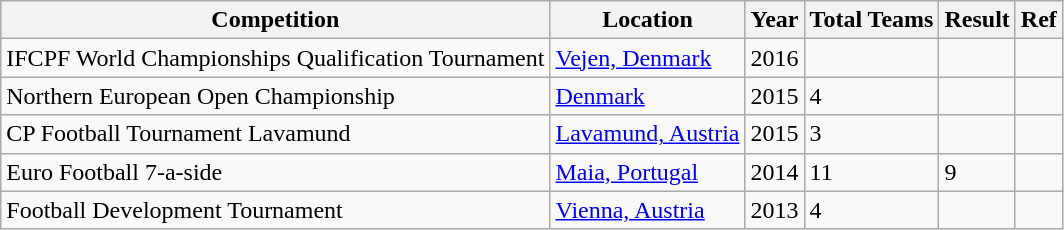<table class="wikitable">
<tr>
<th>Competition</th>
<th>Location</th>
<th>Year</th>
<th>Total Teams</th>
<th>Result</th>
<th>Ref</th>
</tr>
<tr>
<td>IFCPF World Championships Qualification Tournament</td>
<td><a href='#'>Vejen, Denmark</a></td>
<td>2016</td>
<td></td>
<td></td>
<td></td>
</tr>
<tr>
<td>Northern European Open Championship</td>
<td><a href='#'>Denmark</a></td>
<td>2015</td>
<td>4</td>
<td></td>
<td></td>
</tr>
<tr>
<td>CP Football Tournament Lavamund</td>
<td><a href='#'>Lavamund, Austria</a></td>
<td>2015</td>
<td>3</td>
<td></td>
<td></td>
</tr>
<tr>
<td>Euro Football 7-a-side</td>
<td><a href='#'>Maia, Portugal</a></td>
<td>2014</td>
<td>11</td>
<td>9</td>
<td></td>
</tr>
<tr>
<td>Football Development Tournament</td>
<td><a href='#'>Vienna, Austria</a></td>
<td>2013</td>
<td>4</td>
<td></td>
<td></td>
</tr>
</table>
